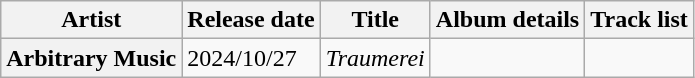<table class="wikitable">
<tr>
<th>Artist</th>
<th>Release date</th>
<th>Title</th>
<th>Album details</th>
<th>Track list</th>
</tr>
<tr>
<th>Arbitrary Music</th>
<td>2024/10/27</td>
<td><em>Traumerei</em></td>
<td><br></td>
<td><br></td>
</tr>
</table>
